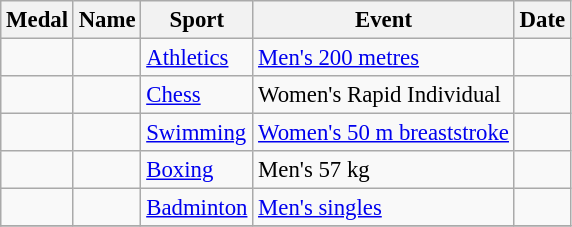<table class="wikitable sortable" style="font-size:95%">
<tr>
<th>Medal</th>
<th>Name</th>
<th>Sport</th>
<th>Event</th>
<th>Date</th>
</tr>
<tr>
<td></td>
<td></td>
<td><a href='#'>Athletics</a></td>
<td><a href='#'>Men's 200 metres</a></td>
<td></td>
</tr>
<tr>
<td></td>
<td></td>
<td><a href='#'>Chess</a></td>
<td>Women's Rapid Individual</td>
<td></td>
</tr>
<tr>
<td></td>
<td></td>
<td><a href='#'>Swimming</a></td>
<td><a href='#'>Women's 50 m breaststroke</a></td>
<td></td>
</tr>
<tr>
<td></td>
<td></td>
<td><a href='#'>Boxing</a></td>
<td>Men's 57 kg</td>
<td></td>
</tr>
<tr>
<td></td>
<td></td>
<td><a href='#'>Badminton</a></td>
<td><a href='#'>Men's singles</a></td>
<td></td>
</tr>
<tr>
</tr>
</table>
